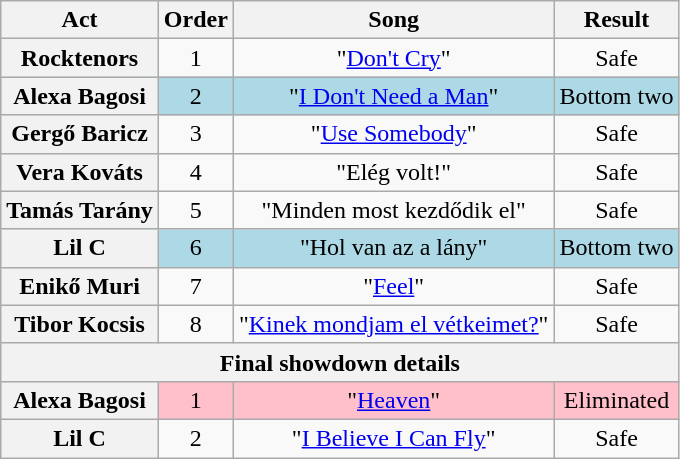<table class="wikitable" style="text-align:center;">
<tr>
<th scope="col">Act</th>
<th scope="col">Order</th>
<th scope="col">Song</th>
<th scope="col">Result</th>
</tr>
<tr>
<th scope="row">Rocktenors</th>
<td>1</td>
<td>"<a href='#'>Don't Cry</a>"</td>
<td>Safe</td>
</tr>
<tr bgcolor="lightblue">
<th scope="row">Alexa Bagosi</th>
<td>2</td>
<td>"<a href='#'>I Don't Need a Man</a>"</td>
<td>Bottom two</td>
</tr>
<tr>
<th scope="row">Gergő Baricz</th>
<td>3</td>
<td>"<a href='#'>Use Somebody</a>"</td>
<td>Safe</td>
</tr>
<tr>
<th scope="row">Vera Kováts</th>
<td>4</td>
<td>"Elég volt!"</td>
<td>Safe</td>
</tr>
<tr>
<th scope="row">Tamás Tarány</th>
<td>5</td>
<td>"Minden most kezdődik el"</td>
<td>Safe</td>
</tr>
<tr bgcolor="lightblue">
<th scope="row">Lil C</th>
<td>6</td>
<td>"Hol van az a lány"</td>
<td>Bottom two</td>
</tr>
<tr>
<th scope="row">Enikő Muri</th>
<td>7</td>
<td>"<a href='#'>Feel</a>"</td>
<td>Safe</td>
</tr>
<tr>
<th scope="row">Tibor Kocsis</th>
<td>8</td>
<td>"<a href='#'>Kinek mondjam el vétkeimet?</a>"</td>
<td>Safe</td>
</tr>
<tr>
<th scope="col" colspan="6">Final showdown details</th>
</tr>
<tr bgcolor="pink">
<th scope="row">Alexa Bagosi</th>
<td>1</td>
<td>"<a href='#'>Heaven</a>"</td>
<td>Eliminated</td>
</tr>
<tr>
<th scope="row">Lil C</th>
<td>2</td>
<td>"<a href='#'>I Believe I Can Fly</a>"</td>
<td>Safe</td>
</tr>
</table>
